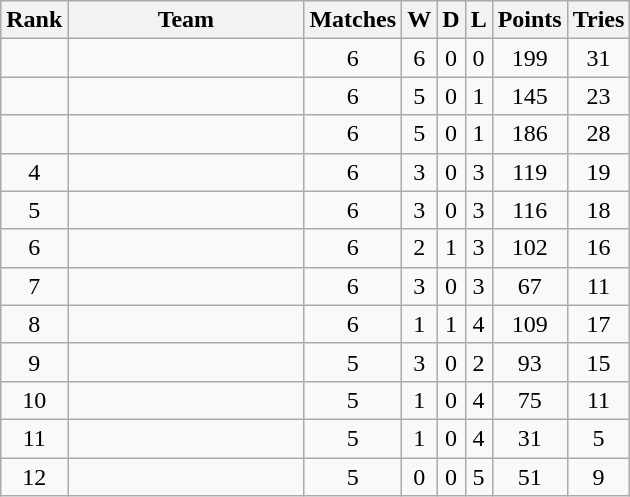<table class="wikitable" style="text-align:center">
<tr>
<th>Rank</th>
<th style="width:150px;">Team</th>
<th>Matches</th>
<th>W</th>
<th>D</th>
<th>L</th>
<th>Points</th>
<th>Tries</th>
</tr>
<tr>
<td></td>
<td align=left></td>
<td>6</td>
<td>6</td>
<td>0</td>
<td>0</td>
<td>199</td>
<td>31</td>
</tr>
<tr>
<td></td>
<td align=left></td>
<td>6</td>
<td>5</td>
<td>0</td>
<td>1</td>
<td>145</td>
<td>23</td>
</tr>
<tr>
<td></td>
<td align=left></td>
<td>6</td>
<td>5</td>
<td>0</td>
<td>1</td>
<td>186</td>
<td>28</td>
</tr>
<tr>
<td>4</td>
<td align=left></td>
<td>6</td>
<td>3</td>
<td>0</td>
<td>3</td>
<td>119</td>
<td>19</td>
</tr>
<tr>
<td>5</td>
<td align=left></td>
<td>6</td>
<td>3</td>
<td>0</td>
<td>3</td>
<td>116</td>
<td>18</td>
</tr>
<tr>
<td>6</td>
<td align=left></td>
<td>6</td>
<td>2</td>
<td>1</td>
<td>3</td>
<td>102</td>
<td>16</td>
</tr>
<tr>
<td>7</td>
<td align=left></td>
<td>6</td>
<td>3</td>
<td>0</td>
<td>3</td>
<td>67</td>
<td>11</td>
</tr>
<tr>
<td>8</td>
<td align=left></td>
<td>6</td>
<td>1</td>
<td>1</td>
<td>4</td>
<td>109</td>
<td>17</td>
</tr>
<tr>
<td>9</td>
<td align=left></td>
<td>5</td>
<td>3</td>
<td>0</td>
<td>2</td>
<td>93</td>
<td>15</td>
</tr>
<tr>
<td>10</td>
<td align=left></td>
<td>5</td>
<td>1</td>
<td>0</td>
<td>4</td>
<td>75</td>
<td>11</td>
</tr>
<tr>
<td>11</td>
<td align=left></td>
<td>5</td>
<td>1</td>
<td>0</td>
<td>4</td>
<td>31</td>
<td>5</td>
</tr>
<tr>
<td>12</td>
<td align=left></td>
<td>5</td>
<td>0</td>
<td>0</td>
<td>5</td>
<td>51</td>
<td>9</td>
</tr>
</table>
